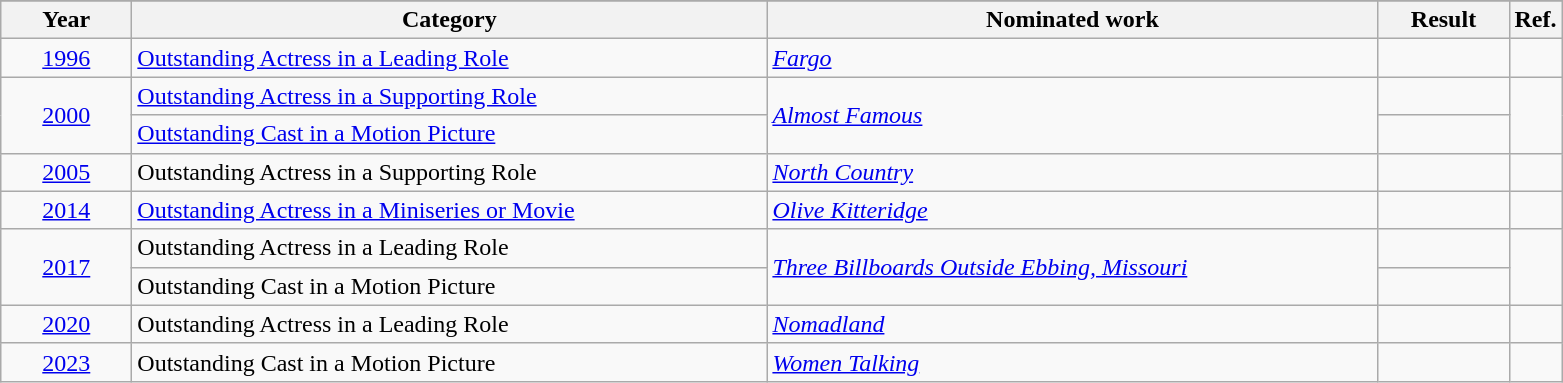<table class=wikitable>
<tr>
</tr>
<tr>
<th scope="col" style="width:5em;">Year</th>
<th scope="col" style="width:26em;">Category</th>
<th scope="col" style="width:25em;">Nominated work</th>
<th scope="col" style="width:5em;">Result</th>
<th>Ref.</th>
</tr>
<tr>
<td style="text-align:center;"><a href='#'>1996</a></td>
<td><a href='#'>Outstanding Actress in a Leading Role</a></td>
<td><em><a href='#'>Fargo</a></em></td>
<td></td>
<td align="center"></td>
</tr>
<tr>
<td rowspan="2" align="center"><a href='#'>2000</a></td>
<td><a href='#'>Outstanding Actress in a Supporting Role</a></td>
<td rowspan="2"><em><a href='#'>Almost Famous</a></em></td>
<td></td>
<td rowspan="2" align="center"></td>
</tr>
<tr>
<td><a href='#'>Outstanding Cast in a Motion Picture</a></td>
<td></td>
</tr>
<tr>
<td align="center"><a href='#'>2005</a></td>
<td>Outstanding Actress in a Supporting Role</td>
<td><em><a href='#'>North Country</a></em></td>
<td></td>
<td align="center"></td>
</tr>
<tr>
<td align="center"><a href='#'>2014</a></td>
<td><a href='#'>Outstanding Actress in a Miniseries or Movie</a></td>
<td><em><a href='#'>Olive Kitteridge</a></em></td>
<td></td>
<td align="center"></td>
</tr>
<tr>
<td rowspan="2" align="center"><a href='#'>2017</a></td>
<td>Outstanding Actress in a Leading Role</td>
<td rowspan="2"><em><a href='#'>Three Billboards Outside Ebbing, Missouri</a></em></td>
<td></td>
<td rowspan="2" align="center"></td>
</tr>
<tr>
<td>Outstanding Cast in a Motion Picture</td>
<td></td>
</tr>
<tr>
<td align="center"><a href='#'>2020</a></td>
<td>Outstanding Actress in a Leading Role</td>
<td><em><a href='#'>Nomadland</a></em></td>
<td></td>
<td align="center"></td>
</tr>
<tr>
<td align="center"><a href='#'>2023</a></td>
<td>Outstanding Cast in a Motion Picture</td>
<td><em><a href='#'>Women Talking</a></em></td>
<td></td>
<td align="center"></td>
</tr>
</table>
